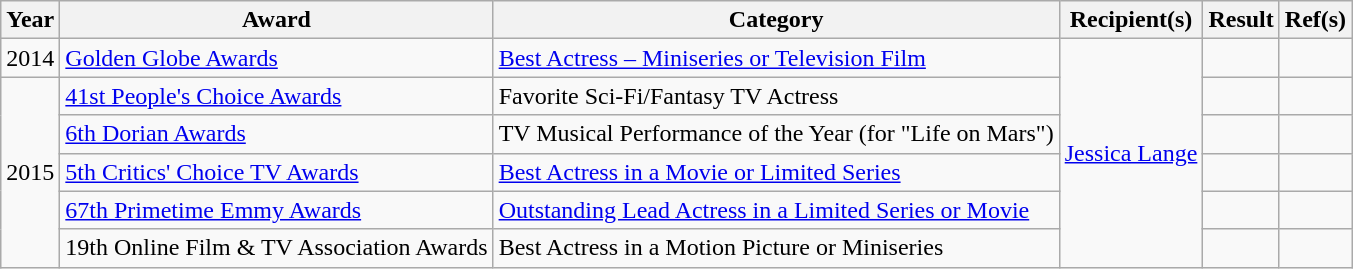<table class="wikitable sortable">
<tr>
<th>Year</th>
<th>Award</th>
<th>Category</th>
<th>Recipient(s)</th>
<th>Result</th>
<th>Ref(s)</th>
</tr>
<tr>
<td>2014</td>
<td><a href='#'>Golden Globe Awards</a></td>
<td><a href='#'>Best Actress – Miniseries or Television Film</a></td>
<td rowspan="6"><a href='#'>Jessica Lange</a></td>
<td></td>
<td></td>
</tr>
<tr>
<td rowspan="5">2015</td>
<td><a href='#'>41st People's Choice Awards</a></td>
<td>Favorite Sci-Fi/Fantasy TV Actress</td>
<td></td>
<td></td>
</tr>
<tr>
<td><a href='#'>6th Dorian Awards</a></td>
<td>TV Musical Performance of the Year (for "Life on Mars")</td>
<td></td>
<td></td>
</tr>
<tr>
<td><a href='#'>5th Critics' Choice TV Awards</a></td>
<td><a href='#'>Best Actress in a Movie or Limited Series</a></td>
<td></td>
<td></td>
</tr>
<tr>
<td><a href='#'>67th Primetime Emmy Awards</a></td>
<td><a href='#'>Outstanding Lead Actress in a Limited Series or Movie</a></td>
<td></td>
<td></td>
</tr>
<tr>
<td>19th Online Film & TV Association Awards</td>
<td>Best Actress in a Motion Picture or Miniseries</td>
<td></td>
<td></td>
</tr>
</table>
